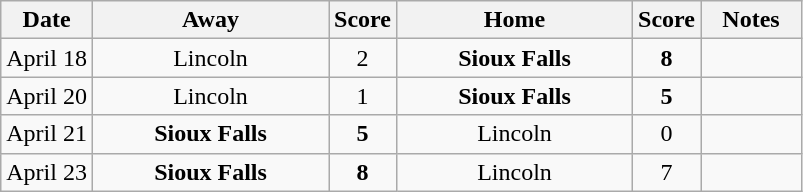<table class="wikitable">
<tr>
<th bgcolor="#DDDDFF" w,.m.nm.,idth="60">Date</th>
<th bgcolor="#DDDDFF" width="150">Away</th>
<th bgcolor="#DDDDFF" width="5">Score</th>
<th bgcolor="#DDDDFF" width="150">Home</th>
<th bgcolor="#DDDDFF" width="5">Score</th>
<th bgcolor="#DDDDFF" width="60">Notes</th>
</tr>
<tr>
<td>April 18</td>
<td align="center">Lincoln</td>
<td align="center">2</td>
<td align="center"><strong>Sioux Falls</strong></td>
<td align="center"><strong>8</strong></td>
<td></td>
</tr>
<tr>
<td>April 20</td>
<td align="center">Lincoln</td>
<td align="center">1</td>
<td align="center"><strong>Sioux Falls</strong></td>
<td align="center"><strong>5</strong></td>
<td></td>
</tr>
<tr>
<td>April 21</td>
<td align="center"><strong>Sioux Falls</strong></td>
<td align="center"><strong>5</strong></td>
<td align="center">Lincoln</td>
<td align="center">0</td>
<td></td>
</tr>
<tr>
<td>April 23</td>
<td align="center"><strong>Sioux Falls</strong></td>
<td align="center"><strong>8</strong></td>
<td align="center">Lincoln</td>
<td align="center">7</td>
<td></td>
</tr>
</table>
